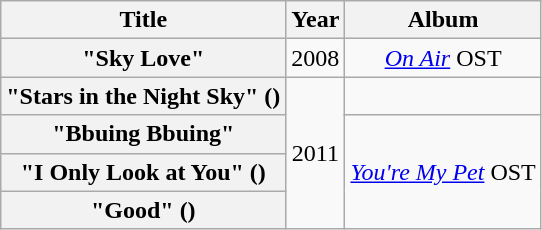<table class="wikitable plainrowheaders" style="text-align:center">
<tr>
<th scope="col">Title</th>
<th scope="col">Year</th>
<th scope="col">Album</th>
</tr>
<tr>
<th scope="row">"Sky Love"</th>
<td>2008</td>
<td><em><a href='#'>On Air</a></em> OST</td>
</tr>
<tr>
<th scope="row">"Stars in the Night Sky" ()<br></th>
<td rowspan="4">2011</td>
<td></td>
</tr>
<tr>
<th scope="row">"Bbuing Bbuing"<br></th>
<td rowspan="3"><em><a href='#'>You're My Pet</a></em> OST</td>
</tr>
<tr>
<th scope="row">"I Only Look at You" ()<br></th>
</tr>
<tr>
<th scope="row">"Good" ()</th>
</tr>
</table>
